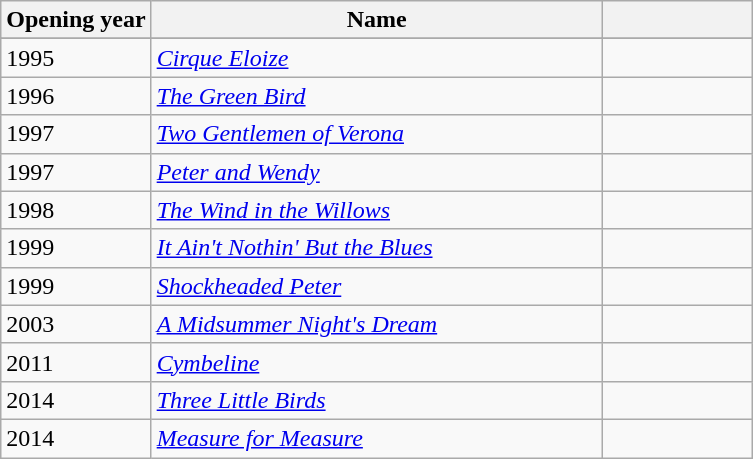<table class="wikitable sortable collapsible">
<tr>
<th width=20% scope="col">Opening year</th>
<th width=60% scope="col">Name</th>
<th width=20% scope="col" class="unsortable"></th>
</tr>
<tr>
</tr>
<tr>
<td>1995</td>
<td><em><a href='#'>Cirque Eloize</a></em></td>
<td></td>
</tr>
<tr>
<td>1996</td>
<td><em><a href='#'>The Green Bird</a></em></td>
<td></td>
</tr>
<tr>
<td>1997</td>
<td><em><a href='#'>Two Gentlemen of Verona</a></em></td>
<td></td>
</tr>
<tr>
<td>1997</td>
<td><em><a href='#'>Peter and Wendy</a></em></td>
<td></td>
</tr>
<tr>
<td>1998</td>
<td><em><a href='#'>The Wind in the Willows</a></em></td>
<td></td>
</tr>
<tr>
<td>1999</td>
<td><em><a href='#'>It Ain't Nothin' But the Blues</a></em></td>
<td></td>
</tr>
<tr>
<td>1999</td>
<td><em><a href='#'>Shockheaded Peter</a></em></td>
<td></td>
</tr>
<tr>
<td>2003</td>
<td><em><a href='#'>A Midsummer Night's Dream</a></em></td>
<td></td>
</tr>
<tr>
<td>2011</td>
<td><em><a href='#'>Cymbeline</a></em></td>
<td></td>
</tr>
<tr>
<td>2014</td>
<td><em><a href='#'>Three Little Birds</a></em></td>
<td></td>
</tr>
<tr>
<td>2014</td>
<td><em><a href='#'>Measure for Measure</a></em></td>
<td></td>
</tr>
</table>
